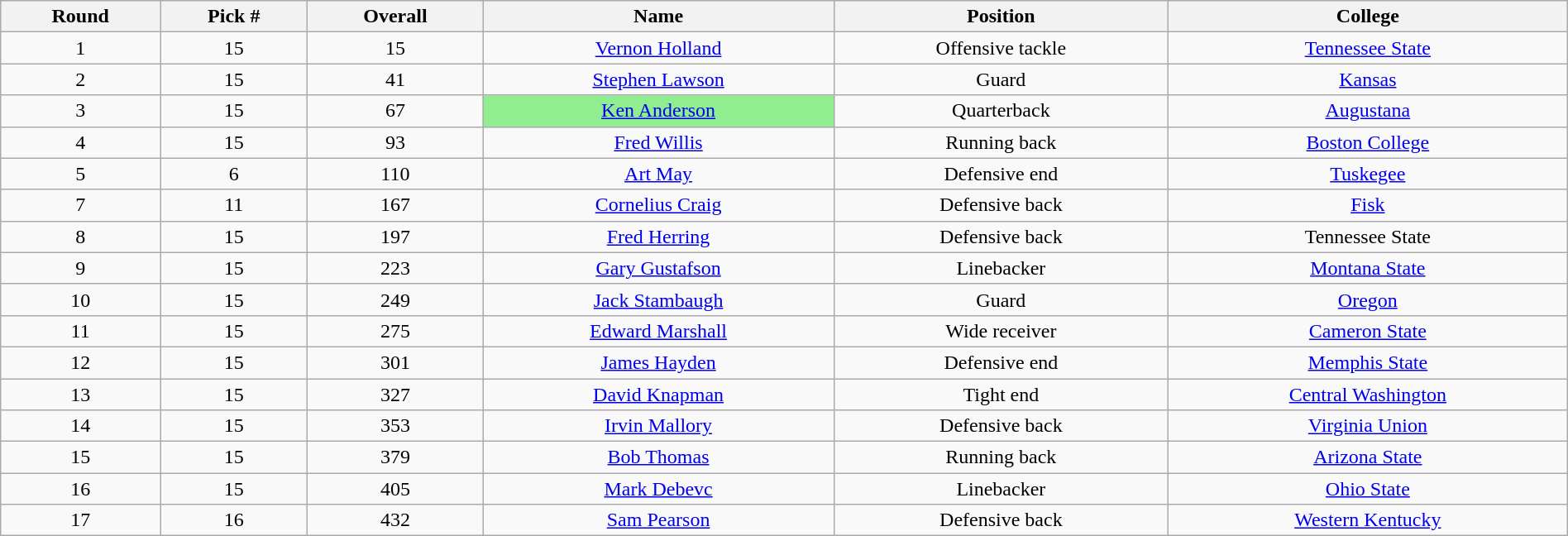<table class="wikitable sortable sortable" style="width: 100%; text-align:center">
<tr>
<th>Round</th>
<th>Pick #</th>
<th>Overall</th>
<th>Name</th>
<th>Position</th>
<th>College</th>
</tr>
<tr>
<td>1</td>
<td>15</td>
<td>15</td>
<td><a href='#'>Vernon Holland</a></td>
<td>Offensive tackle</td>
<td><a href='#'>Tennessee State</a></td>
</tr>
<tr>
<td>2</td>
<td>15</td>
<td>41</td>
<td><a href='#'>Stephen Lawson</a></td>
<td>Guard</td>
<td><a href='#'>Kansas</a></td>
</tr>
<tr>
<td>3</td>
<td>15</td>
<td>67</td>
<td bgcolor=lightgreen><a href='#'>Ken Anderson</a></td>
<td>Quarterback</td>
<td><a href='#'>Augustana</a></td>
</tr>
<tr>
<td>4</td>
<td>15</td>
<td>93</td>
<td><a href='#'>Fred Willis</a></td>
<td>Running back</td>
<td><a href='#'>Boston College</a></td>
</tr>
<tr>
<td>5</td>
<td>6</td>
<td>110</td>
<td><a href='#'>Art May</a></td>
<td>Defensive end</td>
<td><a href='#'>Tuskegee</a></td>
</tr>
<tr>
<td>7</td>
<td>11</td>
<td>167</td>
<td><a href='#'>Cornelius Craig</a></td>
<td>Defensive back</td>
<td><a href='#'>Fisk</a></td>
</tr>
<tr>
<td>8</td>
<td>15</td>
<td>197</td>
<td><a href='#'>Fred Herring</a></td>
<td>Defensive back</td>
<td>Tennessee State</td>
</tr>
<tr>
<td>9</td>
<td>15</td>
<td>223</td>
<td><a href='#'>Gary Gustafson</a></td>
<td>Linebacker</td>
<td><a href='#'>Montana State</a></td>
</tr>
<tr>
<td>10</td>
<td>15</td>
<td>249</td>
<td><a href='#'>Jack Stambaugh</a></td>
<td>Guard</td>
<td><a href='#'>Oregon</a></td>
</tr>
<tr>
<td>11</td>
<td>15</td>
<td>275</td>
<td><a href='#'>Edward Marshall</a></td>
<td>Wide receiver</td>
<td><a href='#'>Cameron State</a></td>
</tr>
<tr>
<td>12</td>
<td>15</td>
<td>301</td>
<td><a href='#'>James Hayden</a></td>
<td>Defensive end</td>
<td><a href='#'>Memphis State</a></td>
</tr>
<tr>
<td>13</td>
<td>15</td>
<td>327</td>
<td><a href='#'>David Knapman</a></td>
<td>Tight end</td>
<td><a href='#'>Central Washington</a></td>
</tr>
<tr>
<td>14</td>
<td>15</td>
<td>353</td>
<td><a href='#'>Irvin Mallory</a></td>
<td>Defensive back</td>
<td><a href='#'>Virginia Union</a></td>
</tr>
<tr>
<td>15</td>
<td>15</td>
<td>379</td>
<td><a href='#'>Bob Thomas</a></td>
<td>Running back</td>
<td><a href='#'>Arizona State</a></td>
</tr>
<tr>
<td>16</td>
<td>15</td>
<td>405</td>
<td><a href='#'>Mark Debevc</a></td>
<td>Linebacker</td>
<td><a href='#'>Ohio State</a></td>
</tr>
<tr>
<td>17</td>
<td>16</td>
<td>432</td>
<td><a href='#'>Sam Pearson</a></td>
<td>Defensive back</td>
<td><a href='#'>Western Kentucky</a></td>
</tr>
</table>
